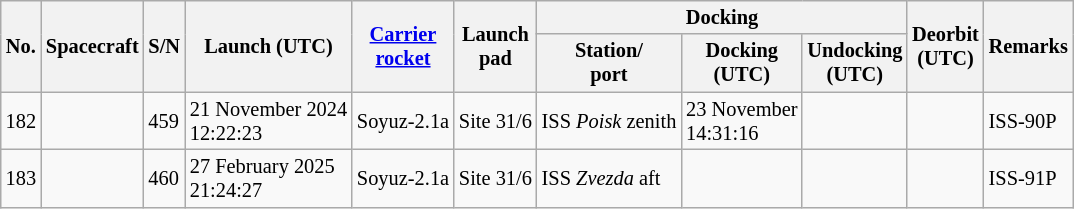<table class="wikitable sortable sticky-header-multi sort-under" style="font-size: 85%;">
<tr>
<th rowspan=2>No.</th>
<th rowspan=2>Spacecraft</th>
<th rowspan=2>S/N</th>
<th rowspan=2>Launch (UTC)</th>
<th rowspan=2><a href='#'>Carrier<br>rocket</a></th>
<th rowspan=2>Launch<br>pad</th>
<th colspan=3>Docking</th>
<th rowspan=2>Deorbit<br>(UTC)</th>
<th rowspan=2>Remarks</th>
</tr>
<tr>
<th>Station/<br>port</th>
<th>Docking<br>(UTC)</th>
<th>Undocking<br>(UTC)</th>
</tr>
<tr>
<td>182</td>
<td></td>
<td>459</td>
<td>21 November 2024<br>12:22:23</td>
<td>Soyuz-2.1a</td>
<td>Site 31/6</td>
<td>ISS <em>Poisk</em> zenith</td>
<td>23 November<br>14:31:16</td>
<td></td>
<td></td>
<td>ISS-90P</td>
</tr>
<tr>
<td>183</td>
<td></td>
<td>460</td>
<td>27 February 2025<br>21:24:27</td>
<td>Soyuz-2.1a</td>
<td>Site 31/6</td>
<td>ISS <em>Zvezda</em> aft</td>
<td></td>
<td></td>
<td></td>
<td>ISS-91P</td>
</tr>
</table>
